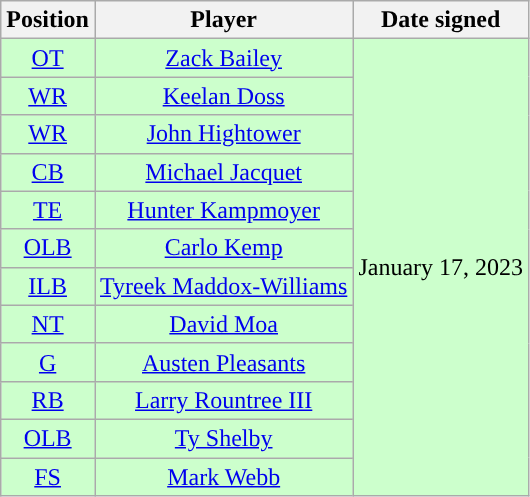<table class="wikitable" style="text-align:center">
<tr>
<th>Position</th>
<th>Player</th>
<th>Date signed</th>
</tr>
<tr style="background:#cfc">
<td><a href='#'>OT</a></td>
<td><a href='#'>Zack Bailey</a></td>
<td rowspan=12>January 17, 2023</td>
</tr>
<tr style="background:#cfc">
<td><a href='#'>WR</a></td>
<td><a href='#'>Keelan Doss</a></td>
</tr>
<tr style="background:#cfc">
<td><a href='#'>WR</a></td>
<td><a href='#'>John Hightower</a></td>
</tr>
<tr style="background:#cfc">
<td><a href='#'>CB</a></td>
<td><a href='#'>Michael Jacquet</a></td>
</tr>
<tr style="background:#cfc">
<td><a href='#'>TE</a></td>
<td><a href='#'>Hunter Kampmoyer</a></td>
</tr>
<tr style="background:#cfc">
<td><a href='#'>OLB</a></td>
<td><a href='#'>Carlo Kemp</a></td>
</tr>
<tr style="background:#cfc">
<td><a href='#'>ILB</a></td>
<td><a href='#'>Tyreek Maddox-Williams</a></td>
</tr>
<tr style="background:#cfc">
<td><a href='#'>NT</a></td>
<td><a href='#'>David Moa</a></td>
</tr>
<tr style="background:#cfc">
<td><a href='#'>G</a></td>
<td><a href='#'>Austen Pleasants</a></td>
</tr>
<tr style="background:#cfc">
<td><a href='#'>RB</a></td>
<td><a href='#'>Larry Rountree III</a></td>
</tr>
<tr style="background:#cfc">
<td><a href='#'>OLB</a></td>
<td><a href='#'>Ty Shelby</a></td>
</tr>
<tr style="background:#cfc">
<td><a href='#'>FS</a></td>
<td><a href='#'>Mark Webb</a></td>
</tr>
</table>
